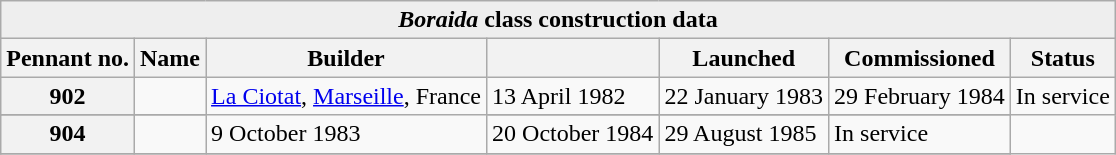<table border="1" class="wikitable plainrowheaders">
<tr>
<th colspan="7" style="background:#eee;" align="center"><em>Boraida</em> class construction data</th>
</tr>
<tr>
<th scope="col">Pennant no.</th>
<th scope="col">Name</th>
<th scope="col">Builder</th>
<th scope="col"></th>
<th scope="col">Launched</th>
<th scope="col">Commissioned</th>
<th scope="col">Status</th>
</tr>
<tr>
<th scope="row">902</th>
<td></td>
<td rowspan=2 align=center><a href='#'>La Ciotat</a>, <a href='#'>Marseille</a>, France</td>
<td>13 April 1982</td>
<td>22 January 1983</td>
<td>29 February 1984</td>
<td>In service</td>
</tr>
<tr>
</tr>
<tr>
<th scope="row">904</th>
<td></td>
<td>9 October 1983</td>
<td>20 October 1984</td>
<td>29 August 1985</td>
<td>In service</td>
</tr>
<tr>
</tr>
</table>
